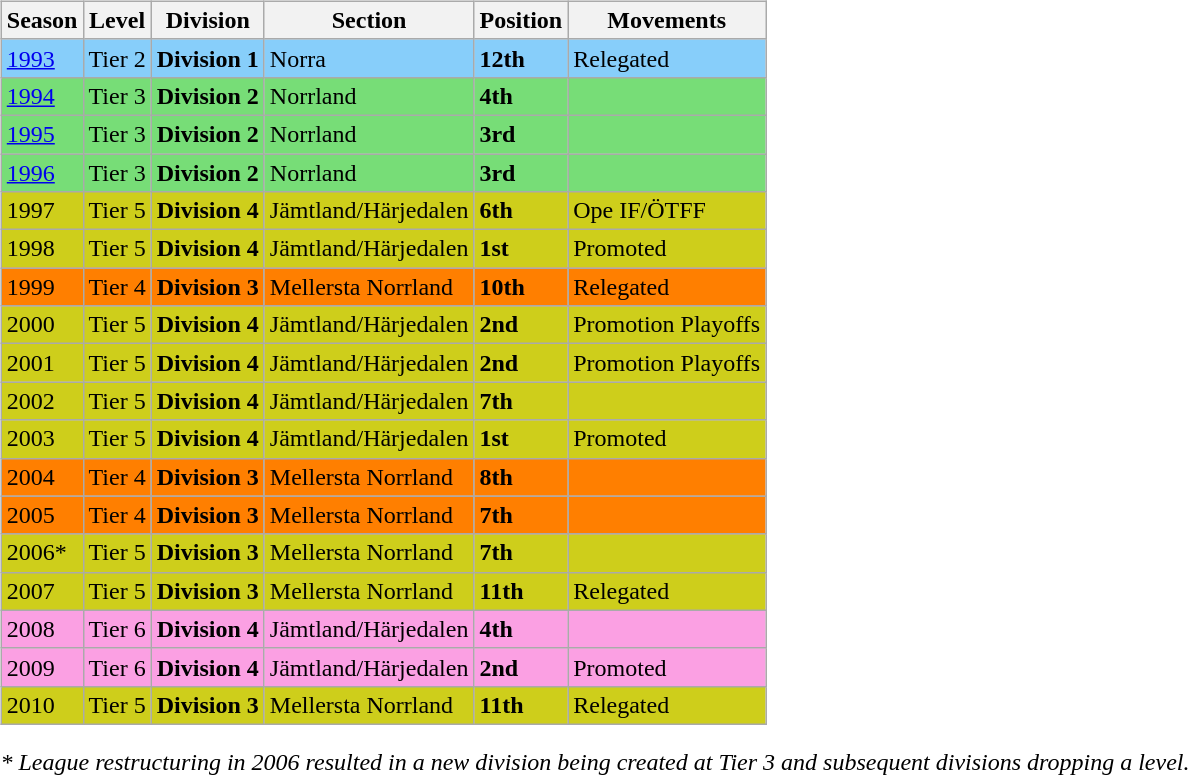<table>
<tr>
<td valign="top" width=0%><br><table class="wikitable">
<tr style="background:#f0f6fa;">
<th><strong>Season</strong></th>
<th><strong>Level</strong></th>
<th><strong>Division</strong></th>
<th><strong>Section</strong></th>
<th><strong>Position</strong></th>
<th><strong>Movements</strong></th>
</tr>
<tr>
<td style="background:#87CEFA;"><a href='#'>1993</a></td>
<td style="background:#87CEFA;">Tier 2</td>
<td style="background:#87CEFA;"><strong>Division 1</strong></td>
<td style="background:#87CEFA;">Norra</td>
<td style="background:#87CEFA;"><strong>12th</strong></td>
<td style="background:#87CEFA;">Relegated</td>
</tr>
<tr>
<td style="background:#77DD77;"><a href='#'>1994</a></td>
<td style="background:#77DD77;">Tier 3</td>
<td style="background:#77DD77;"><strong>Division 2</strong></td>
<td style="background:#77DD77;">Norrland</td>
<td style="background:#77DD77;"><strong>4th</strong></td>
<td style="background:#77DD77;"></td>
</tr>
<tr>
<td style="background:#77DD77;"><a href='#'>1995</a></td>
<td style="background:#77DD77;">Tier 3</td>
<td style="background:#77DD77;"><strong>Division 2</strong></td>
<td style="background:#77DD77;">Norrland</td>
<td style="background:#77DD77;"><strong>3rd</strong></td>
<td style="background:#77DD77;"></td>
</tr>
<tr>
<td style="background:#77DD77;"><a href='#'>1996</a></td>
<td style="background:#77DD77;">Tier 3</td>
<td style="background:#77DD77;"><strong>Division 2</strong></td>
<td style="background:#77DD77;">Norrland</td>
<td style="background:#77DD77;"><strong>3rd</strong></td>
<td style="background:#77DD77;"></td>
</tr>
<tr>
<td style="background:#CECE1B;">1997</td>
<td style="background:#CECE1B;">Tier 5</td>
<td style="background:#CECE1B;"><strong>Division 4</strong></td>
<td style="background:#CECE1B;">Jämtland/Härjedalen</td>
<td style="background:#CECE1B;"><strong>6th</strong></td>
<td style="background:#CECE1B;">Ope IF/ÖTFF</td>
</tr>
<tr>
<td style="background:#CECE1B;">1998</td>
<td style="background:#CECE1B;">Tier 5</td>
<td style="background:#CECE1B;"><strong>Division 4</strong></td>
<td style="background:#CECE1B;">Jämtland/Härjedalen</td>
<td style="background:#CECE1B;"><strong>1st</strong></td>
<td style="background:#CECE1B;">Promoted</td>
</tr>
<tr>
<td style="background:#FF7F00;">1999</td>
<td style="background:#FF7F00;">Tier 4</td>
<td style="background:#FF7F00;"><strong>Division 3</strong></td>
<td style="background:#FF7F00;">Mellersta Norrland</td>
<td style="background:#FF7F00;"><strong>10th</strong></td>
<td style="background:#FF7F00;">Relegated</td>
</tr>
<tr>
<td style="background:#CECE1B;">2000</td>
<td style="background:#CECE1B;">Tier 5</td>
<td style="background:#CECE1B;"><strong>Division 4</strong></td>
<td style="background:#CECE1B;">Jämtland/Härjedalen</td>
<td style="background:#CECE1B;"><strong>2nd</strong></td>
<td style="background:#CECE1B;">Promotion Playoffs</td>
</tr>
<tr>
<td style="background:#CECE1B;">2001</td>
<td style="background:#CECE1B;">Tier 5</td>
<td style="background:#CECE1B;"><strong>Division 4</strong></td>
<td style="background:#CECE1B;">Jämtland/Härjedalen</td>
<td style="background:#CECE1B;"><strong>2nd</strong></td>
<td style="background:#CECE1B;">Promotion Playoffs</td>
</tr>
<tr>
<td style="background:#CECE1B;">2002</td>
<td style="background:#CECE1B;">Tier 5</td>
<td style="background:#CECE1B;"><strong>Division 4</strong></td>
<td style="background:#CECE1B;">Jämtland/Härjedalen</td>
<td style="background:#CECE1B;"><strong>7th</strong></td>
<td style="background:#CECE1B;"></td>
</tr>
<tr>
<td style="background:#CECE1B;">2003</td>
<td style="background:#CECE1B;">Tier 5</td>
<td style="background:#CECE1B;"><strong>Division 4</strong></td>
<td style="background:#CECE1B;">Jämtland/Härjedalen</td>
<td style="background:#CECE1B;"><strong>1st</strong></td>
<td style="background:#CECE1B;">Promoted</td>
</tr>
<tr>
<td style="background:#FF7F00;">2004</td>
<td style="background:#FF7F00;">Tier 4</td>
<td style="background:#FF7F00;"><strong>Division 3</strong></td>
<td style="background:#FF7F00;">Mellersta Norrland</td>
<td style="background:#FF7F00;"><strong>8th</strong></td>
<td style="background:#FF7F00;"></td>
</tr>
<tr>
<td style="background:#FF7F00;">2005</td>
<td style="background:#FF7F00;">Tier 4</td>
<td style="background:#FF7F00;"><strong>Division 3</strong></td>
<td style="background:#FF7F00;">Mellersta Norrland</td>
<td style="background:#FF7F00;"><strong>7th</strong></td>
<td style="background:#FF7F00;"></td>
</tr>
<tr>
<td style="background:#CECE1B;">2006*</td>
<td style="background:#CECE1B;">Tier 5</td>
<td style="background:#CECE1B;"><strong>Division 3</strong></td>
<td style="background:#CECE1B;">Mellersta Norrland</td>
<td style="background:#CECE1B;"><strong>7th</strong></td>
<td style="background:#CECE1B;"></td>
</tr>
<tr>
<td style="background:#CECE1B;">2007</td>
<td style="background:#CECE1B;">Tier 5</td>
<td style="background:#CECE1B;"><strong>Division 3</strong></td>
<td style="background:#CECE1B;">Mellersta Norrland</td>
<td style="background:#CECE1B;"><strong>11th</strong></td>
<td style="background:#CECE1B;">Relegated</td>
</tr>
<tr>
<td style="background:#FBA0E3;">2008</td>
<td style="background:#FBA0E3;">Tier 6</td>
<td style="background:#FBA0E3;"><strong>Division 4</strong></td>
<td style="background:#FBA0E3;">Jämtland/Härjedalen</td>
<td style="background:#FBA0E3;"><strong>4th</strong></td>
<td style="background:#FBA0E3;"></td>
</tr>
<tr>
<td style="background:#FBA0E3;">2009</td>
<td style="background:#FBA0E3;">Tier 6</td>
<td style="background:#FBA0E3;"><strong>Division 4</strong></td>
<td style="background:#FBA0E3;">Jämtland/Härjedalen</td>
<td style="background:#FBA0E3;"><strong>2nd</strong></td>
<td style="background:#FBA0E3;">Promoted</td>
</tr>
<tr>
<td style="background:#CECE1B;">2010</td>
<td style="background:#CECE1B;">Tier 5</td>
<td style="background:#CECE1B;"><strong>Division 3</strong></td>
<td style="background:#CECE1B;">Mellersta Norrland</td>
<td style="background:#CECE1B;"><strong>11th</strong></td>
<td style="background:#CECE1B;">Relegated</td>
</tr>
</table>
<em>* League restructuring in 2006 resulted in a new division being created at Tier 3 and subsequent divisions dropping a level.</em>

</td>
</tr>
</table>
